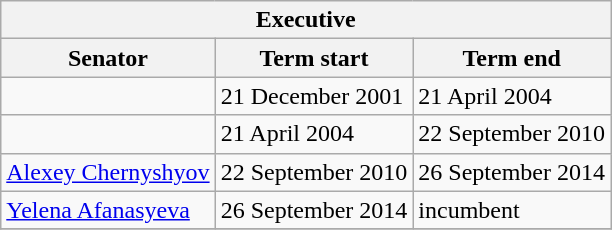<table class="wikitable sortable">
<tr>
<th colspan=3>Executive</th>
</tr>
<tr>
<th>Senator</th>
<th>Term start</th>
<th>Term end</th>
</tr>
<tr>
<td></td>
<td>21 December 2001</td>
<td>21 April 2004</td>
</tr>
<tr>
<td></td>
<td>21 April 2004</td>
<td>22 September 2010</td>
</tr>
<tr>
<td><a href='#'>Alexey Chernyshyov</a></td>
<td>22 September 2010</td>
<td>26 September 2014</td>
</tr>
<tr>
<td><a href='#'>Yelena Afanasyeva</a></td>
<td>26 September 2014</td>
<td>incumbent</td>
</tr>
<tr>
</tr>
</table>
